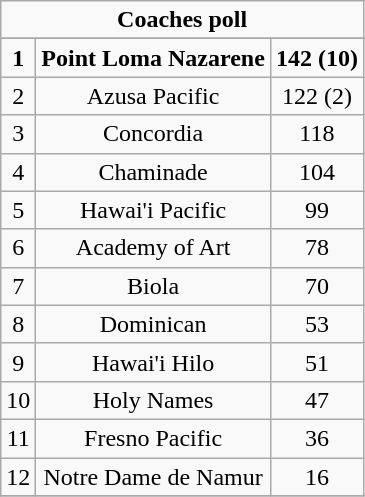<table class="wikitable">
<tr align="center">
<td align="center" Colspan="3"><strong>Coaches poll</strong></td>
</tr>
<tr align="center">
</tr>
<tr align="center">
<td><strong>1</strong></td>
<td><strong>Point Loma Nazarene</strong></td>
<td><strong>142 (10)</strong></td>
</tr>
<tr align="center">
<td>2</td>
<td>Azusa Pacific</td>
<td>122 (2)</td>
</tr>
<tr align="center">
<td>3</td>
<td>Concordia</td>
<td>118</td>
</tr>
<tr align="center">
<td>4</td>
<td>Chaminade</td>
<td>104</td>
</tr>
<tr align="center">
<td>5</td>
<td>Hawai'i Pacific</td>
<td>99</td>
</tr>
<tr align="center">
<td>6</td>
<td>Academy of Art</td>
<td>78</td>
</tr>
<tr align="center">
<td>7</td>
<td>Biola</td>
<td>70</td>
</tr>
<tr align="center">
<td>8</td>
<td>Dominican</td>
<td>53</td>
</tr>
<tr align="center">
<td>9</td>
<td>Hawai'i Hilo</td>
<td>51</td>
</tr>
<tr align="center">
<td>10</td>
<td>Holy Names</td>
<td>47</td>
</tr>
<tr align="center">
<td>11</td>
<td>Fresno Pacific</td>
<td>36</td>
</tr>
<tr align="center">
<td>12</td>
<td>Notre Dame de Namur</td>
<td>16</td>
</tr>
<tr align="center">
</tr>
</table>
